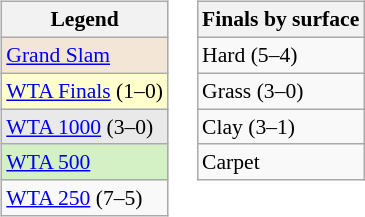<table>
<tr valign=top>
<td><br><table class="wikitable" style="font-size:90%">
<tr>
<th>Legend</th>
</tr>
<tr>
<td style="background:#f3e6d7;"><a href='#'>Grand Slam</a></td>
</tr>
<tr>
<td style="background:#ffffcc;"><a href='#'>WTA Finals</a> (1–0)</td>
</tr>
<tr>
<td style="background:#e9e9e9;"><a href='#'>WTA 1000</a> (3–0)</td>
</tr>
<tr>
<td style="background:#d4f1c5;"><a href='#'>WTA 500</a></td>
</tr>
<tr>
<td><a href='#'>WTA 250</a> (7–5)</td>
</tr>
</table>
</td>
<td><br><table class="wikitable" style="font-size:90%">
<tr>
<th>Finals by surface</th>
</tr>
<tr>
<td>Hard (5–4)</td>
</tr>
<tr>
<td>Grass (3–0)</td>
</tr>
<tr>
<td>Clay (3–1)</td>
</tr>
<tr>
<td>Carpet</td>
</tr>
</table>
</td>
</tr>
</table>
